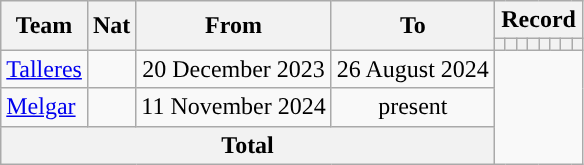<table class="wikitable" tyle="text-align: center">
<tr>
<th rowspan="2">Team</th>
<th rowspan="2">Nat</th>
<th rowspan="2">From</th>
<th rowspan="2">To</th>
<th colspan="8">Record</th>
</tr>
<tr>
<th></th>
<th></th>
<th></th>
<th></th>
<th></th>
<th></th>
<th></th>
<th></th>
</tr>
<tr>
<td align=left><a href='#'>Talleres</a></td>
<td rowspan="1"></td>
<td align=center>20 December 2023</td>
<td align=center>26 August 2024<br></td>
</tr>
<tr>
<td align=left><a href='#'>Melgar</a></td>
<td rowspan="1"></td>
<td align=center>11 November 2024</td>
<td align=center>present<br></td>
</tr>
<tr>
<th colspan=4>Total<br></th>
</tr>
</table>
